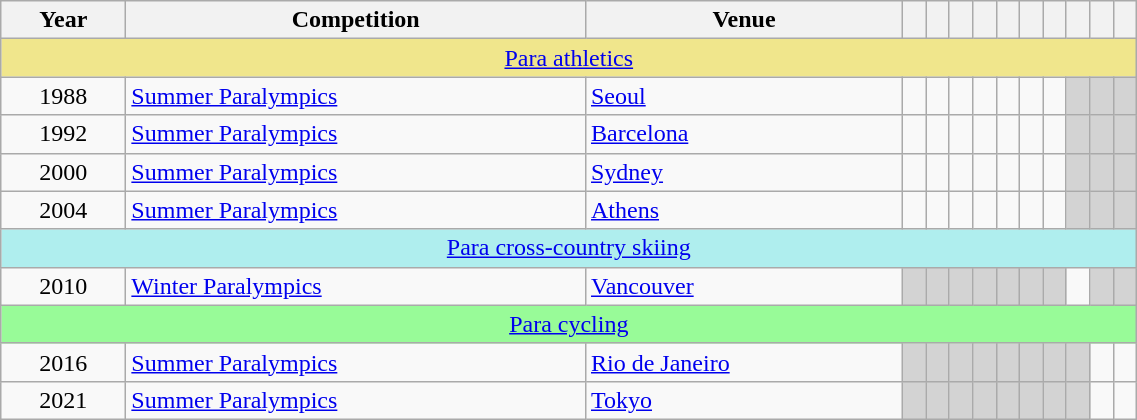<table class="wikitable" width=60% style="font-size:100%; text-align:center;">
<tr>
<th>Year</th>
<th>Competition</th>
<th>Venue</th>
<th></th>
<th></th>
<th></th>
<th></th>
<th></th>
<th></th>
<th></th>
<th></th>
<th></th>
<th></th>
</tr>
<tr>
<td bgcolor=Khaki colspan=13><a href='#'>Para athletics</a></td>
</tr>
<tr>
<td>1988</td>
<td align=left><a href='#'>Summer Paralympics</a></td>
<td align=left> <a href='#'>Seoul</a></td>
<td></td>
<td></td>
<td></td>
<td></td>
<td></td>
<td></td>
<td></td>
<td bgcolor=lightgrey></td>
<td bgcolor=lightgrey></td>
<td bgcolor=lightgrey></td>
</tr>
<tr>
<td>1992</td>
<td align=left><a href='#'>Summer Paralympics</a></td>
<td align=left> <a href='#'>Barcelona</a></td>
<td></td>
<td></td>
<td></td>
<td></td>
<td></td>
<td></td>
<td></td>
<td bgcolor=lightgrey></td>
<td bgcolor=lightgrey></td>
<td bgcolor=lightgrey></td>
</tr>
<tr>
<td>2000</td>
<td align=left><a href='#'>Summer Paralympics</a></td>
<td align=left> <a href='#'>Sydney</a></td>
<td></td>
<td></td>
<td></td>
<td></td>
<td></td>
<td></td>
<td></td>
<td bgcolor=lightgrey></td>
<td bgcolor=lightgrey></td>
<td bgcolor=lightgrey></td>
</tr>
<tr>
<td>2004</td>
<td align=left><a href='#'>Summer Paralympics</a></td>
<td align=left> <a href='#'>Athens</a></td>
<td></td>
<td></td>
<td></td>
<td></td>
<td></td>
<td></td>
<td></td>
<td bgcolor=lightgrey></td>
<td bgcolor=lightgrey></td>
<td bgcolor=lightgrey></td>
</tr>
<tr>
<td bgcolor=PaleTurquoise colspan=13><a href='#'>Para cross-country skiing</a></td>
</tr>
<tr>
<td>2010</td>
<td align=left><a href='#'>Winter Paralympics</a></td>
<td align=left> <a href='#'>Vancouver</a></td>
<td bgcolor=lightgrey></td>
<td bgcolor=lightgrey></td>
<td bgcolor=lightgrey></td>
<td bgcolor=lightgrey></td>
<td bgcolor=lightgrey></td>
<td bgcolor=lightgrey></td>
<td bgcolor=lightgrey></td>
<td></td>
<td bgcolor=lightgrey></td>
<td bgcolor=lightgrey></td>
</tr>
<tr>
<td bgcolor=PaleGreen colspan=13><a href='#'>Para cycling</a></td>
</tr>
<tr>
<td>2016</td>
<td align=left><a href='#'>Summer Paralympics</a></td>
<td align=left> <a href='#'>Rio de Janeiro</a></td>
<td bgcolor=lightgrey></td>
<td bgcolor=lightgrey></td>
<td bgcolor=lightgrey></td>
<td bgcolor=lightgrey></td>
<td bgcolor=lightgrey></td>
<td bgcolor=lightgrey></td>
<td bgcolor=lightgrey></td>
<td bgcolor=lightgrey></td>
<td></td>
<td></td>
</tr>
<tr>
<td>2021</td>
<td align=left><a href='#'>Summer Paralympics</a></td>
<td align=left> <a href='#'>Tokyo</a></td>
<td bgcolor=lightgrey></td>
<td bgcolor=lightgrey></td>
<td bgcolor=lightgrey></td>
<td bgcolor=lightgrey></td>
<td bgcolor=lightgrey></td>
<td bgcolor=lightgrey></td>
<td bgcolor=lightgrey></td>
<td bgcolor=lightgrey></td>
<td></td>
<td></td>
</tr>
</table>
